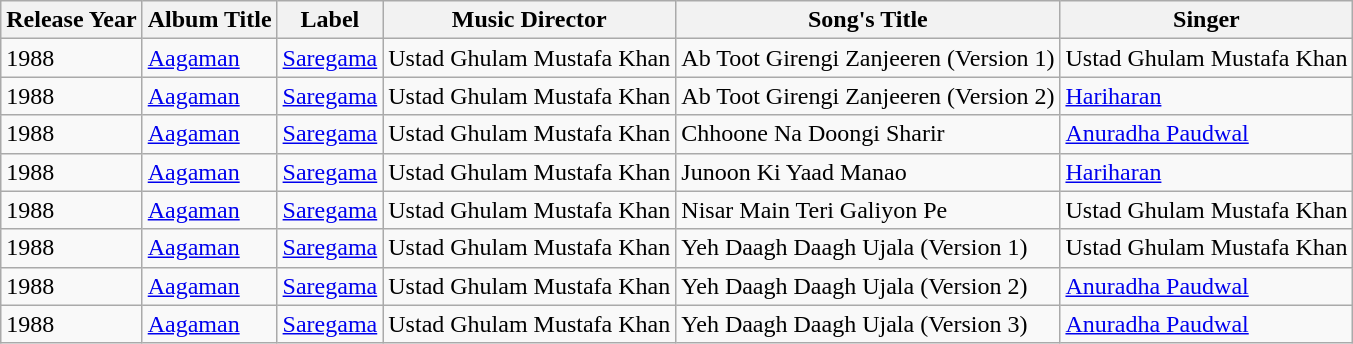<table class="wikitable">
<tr>
<th>Release Year</th>
<th>Album Title</th>
<th>Label</th>
<th>Music Director</th>
<th>Song's Title</th>
<th>Singer</th>
</tr>
<tr>
<td>1988</td>
<td><a href='#'>Aagaman</a></td>
<td><a href='#'>Saregama</a></td>
<td>Ustad Ghulam Mustafa Khan</td>
<td>Ab Toot Girengi Zanjeeren (Version 1)</td>
<td>Ustad Ghulam Mustafa Khan</td>
</tr>
<tr>
<td>1988</td>
<td><a href='#'>Aagaman</a></td>
<td><a href='#'>Saregama</a></td>
<td>Ustad Ghulam Mustafa Khan</td>
<td>Ab Toot Girengi Zanjeeren (Version 2)</td>
<td><a href='#'>Hariharan</a></td>
</tr>
<tr>
<td>1988</td>
<td><a href='#'>Aagaman</a></td>
<td><a href='#'>Saregama</a></td>
<td>Ustad Ghulam Mustafa Khan</td>
<td>Chhoone Na Doongi Sharir</td>
<td><a href='#'>Anuradha Paudwal</a></td>
</tr>
<tr>
<td>1988</td>
<td><a href='#'>Aagaman</a></td>
<td><a href='#'>Saregama</a></td>
<td>Ustad Ghulam Mustafa Khan</td>
<td>Junoon Ki Yaad Manao</td>
<td><a href='#'>Hariharan</a></td>
</tr>
<tr>
<td>1988</td>
<td><a href='#'>Aagaman</a></td>
<td><a href='#'>Saregama</a></td>
<td>Ustad Ghulam Mustafa Khan</td>
<td>Nisar Main Teri Galiyon Pe</td>
<td>Ustad Ghulam Mustafa Khan</td>
</tr>
<tr>
<td>1988</td>
<td><a href='#'>Aagaman</a></td>
<td><a href='#'>Saregama</a></td>
<td>Ustad Ghulam Mustafa Khan</td>
<td>Yeh Daagh Daagh Ujala (Version 1)</td>
<td>Ustad Ghulam Mustafa Khan</td>
</tr>
<tr>
<td>1988</td>
<td><a href='#'>Aagaman</a></td>
<td><a href='#'>Saregama</a></td>
<td>Ustad Ghulam Mustafa Khan</td>
<td>Yeh Daagh Daagh Ujala (Version 2)</td>
<td><a href='#'>Anuradha Paudwal</a></td>
</tr>
<tr>
<td>1988</td>
<td><a href='#'>Aagaman</a></td>
<td><a href='#'>Saregama</a></td>
<td>Ustad Ghulam Mustafa Khan</td>
<td>Yeh Daagh Daagh Ujala (Version 3)</td>
<td><a href='#'>Anuradha Paudwal</a></td>
</tr>
</table>
